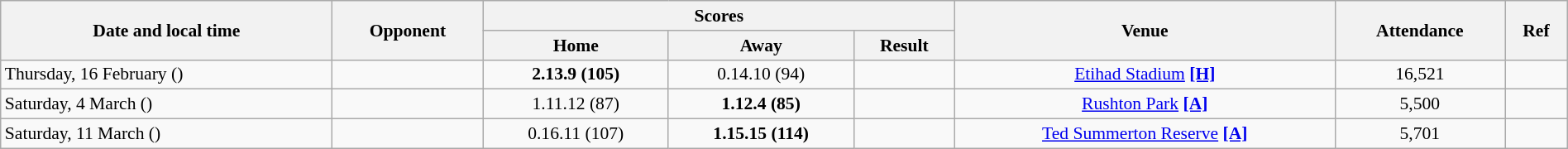<table class="wikitable plainrowheaders" style="font-size:90%; width:100%; text-align:center;">
<tr>
<th scope="col" rowspan=2>Date and local time</th>
<th scope="col" rowspan=2>Opponent</th>
<th scope="col" colspan=3>Scores</th>
<th scope="col" rowspan=2>Venue</th>
<th scope="col" rowspan=2>Attendance</th>
<th scope="col" rowspan=2>Ref</th>
</tr>
<tr>
<th scope="col">Home</th>
<th scope="col">Away</th>
<th scope="col">Result</th>
</tr>
<tr>
<td align=left>Thursday, 16 February ()</td>
<td align=left></td>
<td><strong>2.13.9 (105)</strong></td>
<td>0.14.10 (94)</td>
<td></td>
<td><a href='#'>Etihad Stadium</a> <a href='#'><strong>[H]</strong></a></td>
<td>16,521</td>
<td></td>
</tr>
<tr>
<td align=left>Saturday, 4 March ()</td>
<td align=left></td>
<td>1.11.12 (87)</td>
<td><strong>1.12.4 (85)</strong></td>
<td></td>
<td><a href='#'>Rushton Park</a> <a href='#'><strong>[A]</strong></a></td>
<td>5,500</td>
<td></td>
</tr>
<tr>
<td align=left>Saturday, 11 March ()</td>
<td align=left></td>
<td>0.16.11 (107)</td>
<td><strong>1.15.15 (114)</strong></td>
<td></td>
<td><a href='#'>Ted Summerton Reserve</a> <a href='#'><strong>[A]</strong></a></td>
<td>5,701</td>
<td></td>
</tr>
</table>
